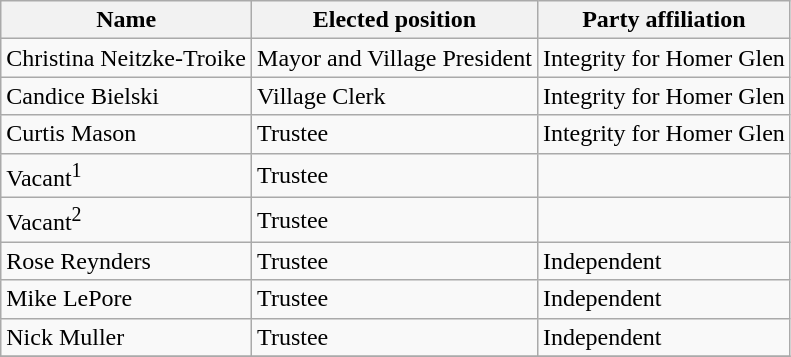<table class="wikitable">
<tr>
<th>Name</th>
<th>Elected position</th>
<th>Party affiliation</th>
</tr>
<tr>
<td>Christina Neitzke-Troike</td>
<td>Mayor and Village President</td>
<td>Integrity for Homer Glen</td>
</tr>
<tr>
<td>Candice Bielski</td>
<td>Village Clerk</td>
<td>Integrity for Homer Glen</td>
</tr>
<tr>
<td>Curtis Mason</td>
<td>Trustee</td>
<td>Integrity for Homer Glen</td>
</tr>
<tr>
<td>Vacant<sup>1</sup></td>
<td>Trustee</td>
<td></td>
</tr>
<tr>
<td>Vacant<sup>2</sup></td>
<td>Trustee</td>
<td></td>
</tr>
<tr>
<td>Rose Reynders</td>
<td>Trustee</td>
<td>Independent</td>
</tr>
<tr>
<td>Mike LePore</td>
<td>Trustee</td>
<td>Independent</td>
</tr>
<tr>
<td>Nick Muller</td>
<td>Trustee</td>
<td>Independent</td>
</tr>
<tr>
</tr>
</table>
